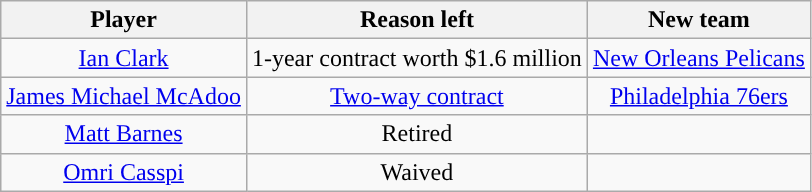<table class="wikitable sortable sortable" style="text-align: center">
<tr>
<th>Player</th>
<th>Reason left</th>
<th>New team</th>
</tr>
<tr style="text-align: center">
<td><a href='#'>Ian Clark</a></td>
<td>1-year contract worth $1.6 million</td>
<td><a href='#'>New Orleans Pelicans</a></td>
</tr>
<tr style="text-align: center">
<td><a href='#'>James Michael McAdoo</a></td>
<td><a href='#'>Two-way contract</a></td>
<td><a href='#'>Philadelphia 76ers</a></td>
</tr>
<tr style="text-align: center">
<td><a href='#'>Matt Barnes</a></td>
<td>Retired</td>
<td></td>
</tr>
<tr style="text-align: center">
<td><a href='#'>Omri Casspi</a></td>
<td>Waived</td>
<td></td>
</tr>
</table>
